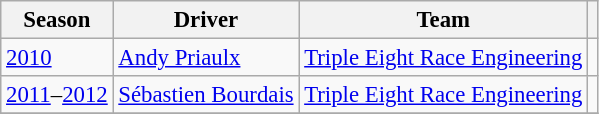<table class="wikitable" style="font-size:95%;">
<tr>
<th scope="col">Season</th>
<th scope="col">Driver</th>
<th scope="col">Team</th>
<th scope="col"></th>
</tr>
<tr>
<td><a href='#'>2010</a></td>
<td><a href='#'>Andy Priaulx</a></td>
<td><a href='#'>Triple Eight Race Engineering</a></td>
<td></td>
</tr>
<tr>
<td><a href='#'>2011</a>–<a href='#'>2012</a></td>
<td><a href='#'>Sébastien Bourdais</a></td>
<td><a href='#'>Triple Eight Race Engineering</a></td>
<td></td>
</tr>
<tr>
</tr>
</table>
